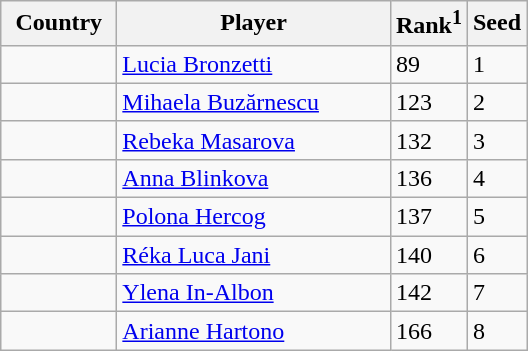<table class="sortable wikitable">
<tr>
<th width="70">Country</th>
<th width="175">Player</th>
<th>Rank<sup>1</sup></th>
<th>Seed</th>
</tr>
<tr>
<td></td>
<td><a href='#'>Lucia Bronzetti</a></td>
<td>89</td>
<td>1</td>
</tr>
<tr>
<td></td>
<td><a href='#'>Mihaela Buzărnescu</a></td>
<td>123</td>
<td>2</td>
</tr>
<tr>
<td></td>
<td><a href='#'>Rebeka Masarova</a></td>
<td>132</td>
<td>3</td>
</tr>
<tr>
<td></td>
<td><a href='#'>Anna Blinkova</a></td>
<td>136</td>
<td>4</td>
</tr>
<tr>
<td></td>
<td><a href='#'>Polona Hercog</a></td>
<td>137</td>
<td>5</td>
</tr>
<tr>
<td></td>
<td><a href='#'>Réka Luca Jani</a></td>
<td>140</td>
<td>6</td>
</tr>
<tr>
<td></td>
<td><a href='#'>Ylena In-Albon</a></td>
<td>142</td>
<td>7</td>
</tr>
<tr>
<td></td>
<td><a href='#'>Arianne Hartono</a></td>
<td>166</td>
<td>8</td>
</tr>
</table>
